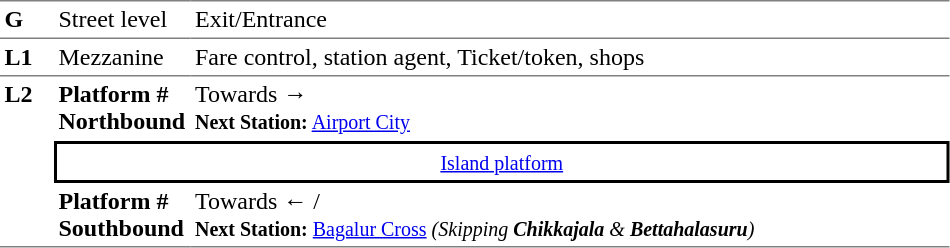<table border="0" cellspacing="0" cellpadding="3">
<tr>
<td width="30" valign="top" style="border-top:solid 1px gray;border-bottom:solid 1px gray;"><strong>G</strong></td>
<td width="85" valign="top" style="border-top:solid 1px gray;border-bottom:solid 1px gray;">Street level</td>
<td width="500" valign="top" style="border-top:solid 1px gray;border-bottom:solid 1px gray;">Exit/Entrance</td>
</tr>
<tr>
<td style="border-bottom:solid 1px gray;"><strong>L1</strong></td>
<td style="border-bottom:solid 1px gray;">Mezzanine</td>
<td style="border-bottom:solid 1px gray;">Fare control, station agent, Ticket/token, shops</td>
</tr>
<tr>
<td rowspan="3" width="30" valign="top" style="border-bottom:solid 1px gray;"><strong>L2</strong></td>
<td width="85" style="border-bottom:solid 1px white;"><span><strong>Platform #</strong><br><strong>Northbound</strong></span></td>
<td width="500" style="border-bottom:solid 1px white;">Towards → <br><small><strong>Next Station:</strong> <a href='#'>Airport City</a></small></td>
</tr>
<tr>
<td colspan="2" style="border-top:solid 2px black;border-right:solid 2px black;border-left:solid 2px black;border-bottom:solid 2px black;text-align:center;"><small><a href='#'>Island platform</a></small></td>
</tr>
<tr>
<td width="85" style="border-bottom:solid 1px gray;"><span><strong>Platform #</strong><br><strong>Southbound</strong></span></td>
<td width="500" style="border-bottom:solid 1px gray;">Towards ←  / <br><small><strong>Next Station:</strong> <a href='#'>Bagalur Cross</a> <em>(Skipping <strong>Chikkajala</strong> & <strong>Bettahalasuru</strong>)</em></small></td>
</tr>
</table>
